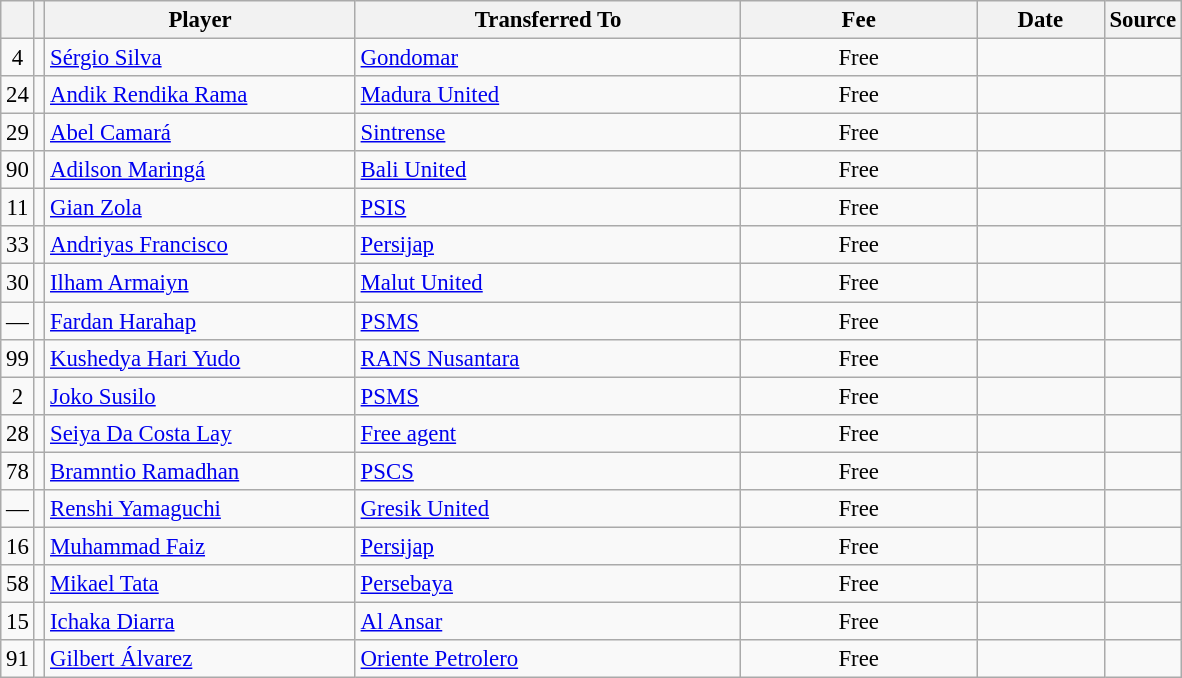<table class="wikitable plainrowheaders sortable" style="font-size:95%">
<tr>
<th></th>
<th></th>
<th scope="col" style="width:200px;"><strong>Player</strong></th>
<th scope="col" style="width:250px;"><strong>Transferred To</strong></th>
<th scope="col" style="width:150px;"><strong>Fee</strong></th>
<th scope="col" style="width:78px;"><strong>Date</strong></th>
<th><strong>Source</strong></th>
</tr>
<tr>
<td align=center>4</td>
<td align=center></td>
<td> <a href='#'>Sérgio Silva</a></td>
<td> <a href='#'>Gondomar</a></td>
<td align=center>Free</td>
<td align=center></td>
<td align=center></td>
</tr>
<tr>
<td align=center>24</td>
<td align=center></td>
<td> <a href='#'>Andik Rendika Rama</a></td>
<td> <a href='#'>Madura United</a></td>
<td align=center>Free</td>
<td align=center></td>
<td align=center></td>
</tr>
<tr>
<td align=center>29</td>
<td align=center></td>
<td> <a href='#'>Abel Camará</a></td>
<td> <a href='#'>Sintrense</a></td>
<td align=center>Free</td>
<td align=center></td>
<td align=center></td>
</tr>
<tr>
<td align=center>90</td>
<td align=center></td>
<td> <a href='#'>Adilson Maringá</a></td>
<td> <a href='#'>Bali United</a></td>
<td align=center>Free</td>
<td align=center></td>
<td align=center></td>
</tr>
<tr>
<td align=center>11</td>
<td align=center></td>
<td> <a href='#'>Gian Zola</a></td>
<td> <a href='#'>PSIS</a></td>
<td align=center>Free</td>
<td align=center></td>
<td align=center></td>
</tr>
<tr>
<td align=center>33</td>
<td align=center></td>
<td> <a href='#'>Andriyas Francisco</a></td>
<td> <a href='#'>Persijap</a></td>
<td align=center>Free</td>
<td align=center></td>
<td align=center></td>
</tr>
<tr>
<td align=center>30</td>
<td align=center></td>
<td> <a href='#'>Ilham Armaiyn</a></td>
<td> <a href='#'>Malut United</a></td>
<td align=center>Free</td>
<td align=center></td>
<td align=center></td>
</tr>
<tr>
<td align=center>—</td>
<td align=center></td>
<td> <a href='#'>Fardan Harahap</a></td>
<td> <a href='#'>PSMS</a></td>
<td align=center>Free</td>
<td align=center></td>
<td align=center></td>
</tr>
<tr>
<td align=center>99</td>
<td align=center></td>
<td> <a href='#'>Kushedya Hari Yudo</a></td>
<td> <a href='#'>RANS Nusantara</a></td>
<td align=center>Free</td>
<td align=center></td>
<td align=center></td>
</tr>
<tr>
<td align=center>2</td>
<td align=center></td>
<td> <a href='#'>Joko Susilo</a></td>
<td> <a href='#'>PSMS</a></td>
<td align=center>Free</td>
<td align=center></td>
<td align=center></td>
</tr>
<tr>
<td align=center>28</td>
<td align=center></td>
<td> <a href='#'>Seiya Da Costa Lay</a></td>
<td><a href='#'>Free agent</a></td>
<td align=center>Free</td>
<td align=center></td>
<td align=center></td>
</tr>
<tr>
<td align=center>78</td>
<td align=center></td>
<td> <a href='#'>Bramntio Ramadhan</a></td>
<td> <a href='#'>PSCS</a></td>
<td align=center>Free</td>
<td align=center></td>
<td align=center></td>
</tr>
<tr |>
<td align=center>—</td>
<td align=center></td>
<td> <a href='#'>Renshi Yamaguchi</a></td>
<td> <a href='#'>Gresik United</a></td>
<td align=center>Free</td>
<td align=center></td>
<td align=center></td>
</tr>
<tr>
<td align=center>16</td>
<td align=center></td>
<td> <a href='#'>Muhammad Faiz</a></td>
<td> <a href='#'>Persijap</a></td>
<td align=center>Free</td>
<td align=center></td>
<td></td>
</tr>
<tr>
<td align=center>58</td>
<td align=center></td>
<td> <a href='#'>Mikael Tata</a></td>
<td> <a href='#'>Persebaya</a></td>
<td align=center>Free</td>
<td align=center></td>
<td align=center></td>
</tr>
<tr>
<td align=center>15</td>
<td align=center></td>
<td> <a href='#'>Ichaka Diarra</a></td>
<td> <a href='#'>Al Ansar</a></td>
<td align=center>Free</td>
<td align=center></td>
<td align=center></td>
</tr>
<tr>
<td align=center>91</td>
<td align=center></td>
<td> <a href='#'>Gilbert Álvarez</a></td>
<td> <a href='#'>Oriente Petrolero</a></td>
<td align=center>Free</td>
<td align=center></td>
<td align=center></td>
</tr>
</table>
